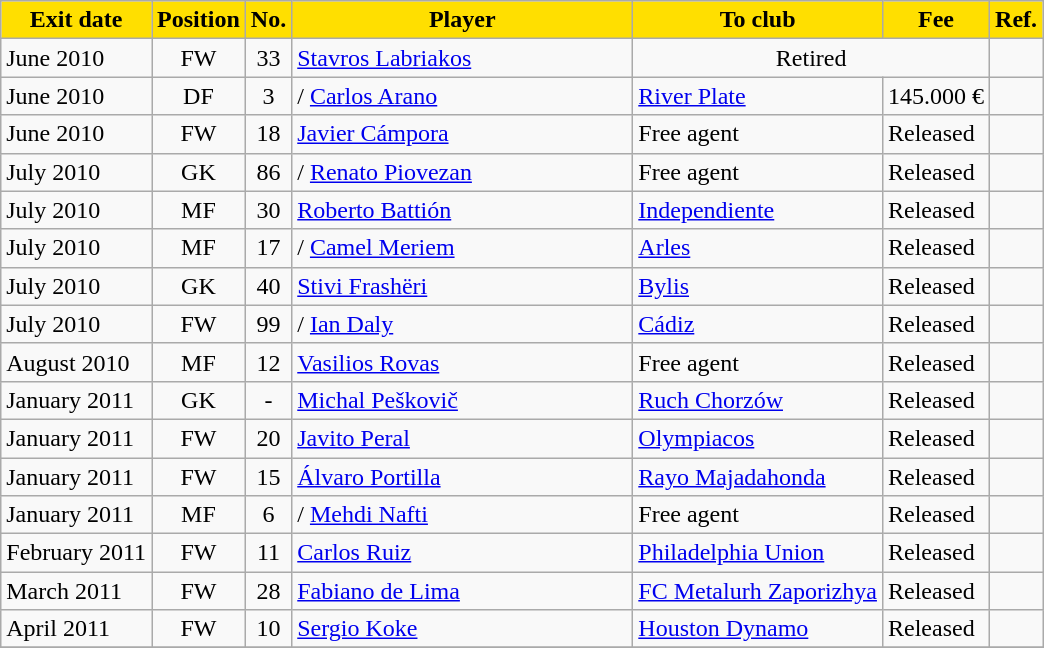<table class="wikitable sortable">
<tr>
<th style="background:#FFDF00; color:black;"><strong>Exit date</strong></th>
<th style="background:#FFDF00; color:black;"><strong>Position</strong></th>
<th style="background:#FFDF00; color:black;"><strong>No.</strong></th>
<th style="background:#FFDF00; color:black;"; width=220><strong>Player</strong></th>
<th style="background:#FFDF00; color:black;"><strong>To club</strong></th>
<th style="background:#FFDF00; color:black;"><strong>Fee</strong></th>
<th style="background:#FFDF00; color:black;"><strong>Ref.</strong></th>
</tr>
<tr>
<td>June 2010</td>
<td style="text-align:center;">FW</td>
<td style="text-align:center;">33</td>
<td style="text-align:left;"> <a href='#'>Stavros Labriakos</a></td>
<td colspan="2" align=center>Retired</td>
<td></td>
</tr>
<tr>
<td>June 2010</td>
<td style="text-align:center;">DF</td>
<td style="text-align:center;">3</td>
<td style="text-align:left;"> /  <a href='#'>Carlos Arano</a></td>
<td style="text-align:left;"> <a href='#'>River Plate</a></td>
<td>145.000 €</td>
<td></td>
</tr>
<tr>
<td>June 2010</td>
<td style="text-align:center;">FW</td>
<td style="text-align:center;">18</td>
<td style="text-align:left;"> <a href='#'>Javier Cámpora</a></td>
<td style="text-align:left;">Free agent</td>
<td>Released</td>
<td></td>
</tr>
<tr>
<td>July 2010</td>
<td style="text-align:center;">GK</td>
<td style="text-align:center;">86</td>
<td style="text-align:left;"> /  <a href='#'>Renato Piovezan</a></td>
<td style="text-align:left;">Free agent</td>
<td>Released</td>
<td></td>
</tr>
<tr>
<td>July 2010</td>
<td style="text-align:center;">MF</td>
<td style="text-align:center;">30</td>
<td style="text-align:left;"> <a href='#'>Roberto Battión</a></td>
<td style="text-align:left;"> <a href='#'>Independiente</a></td>
<td>Released</td>
<td></td>
</tr>
<tr>
<td>July 2010</td>
<td style="text-align:center;">MF</td>
<td style="text-align:center;">17</td>
<td style="text-align:left;"> /  <a href='#'>Camel Meriem</a></td>
<td style="text-align:left;"> <a href='#'>Arles</a></td>
<td>Released</td>
<td></td>
</tr>
<tr>
<td>July 2010</td>
<td style="text-align:center;">GK</td>
<td style="text-align:center;">40</td>
<td style="text-align:left;"> <a href='#'>Stivi Frashëri</a></td>
<td style="text-align:left;"> <a href='#'>Bylis</a></td>
<td>Released</td>
<td></td>
</tr>
<tr>
<td>July 2010</td>
<td style="text-align:center;">FW</td>
<td style="text-align:center;">99</td>
<td style="text-align:left;"> /  <a href='#'>Ian Daly</a></td>
<td style="text-align:left;"> <a href='#'>Cádiz</a></td>
<td>Released</td>
<td></td>
</tr>
<tr>
<td>August 2010</td>
<td style="text-align:center;">MF</td>
<td style="text-align:center;">12</td>
<td style="text-align:left;"> <a href='#'>Vasilios Rovas</a></td>
<td style="text-align:left;">Free agent</td>
<td>Released</td>
<td></td>
</tr>
<tr>
<td>January 2011</td>
<td style="text-align:center;">GK</td>
<td style="text-align:center;">-</td>
<td style="text-align:left;"> <a href='#'>Michal Peškovič</a></td>
<td style="text-align:left;"> <a href='#'>Ruch Chorzów</a></td>
<td>Released</td>
<td></td>
</tr>
<tr>
<td>January 2011</td>
<td style="text-align:center;">FW</td>
<td style="text-align:center;">20</td>
<td style="text-align:left;"> <a href='#'>Javito Peral</a></td>
<td style="text-align:left;"> <a href='#'>Olympiacos</a></td>
<td>Released</td>
<td></td>
</tr>
<tr>
<td>January 2011</td>
<td style="text-align:center;">FW</td>
<td style="text-align:center;">15</td>
<td style="text-align:left;"> <a href='#'>Álvaro Portilla</a></td>
<td style="text-align:left;"> <a href='#'>Rayo Majadahonda</a></td>
<td>Released</td>
<td></td>
</tr>
<tr>
<td>January 2011</td>
<td style="text-align:center;">MF</td>
<td style="text-align:center;">6</td>
<td style="text-align:left;"> /  <a href='#'>Mehdi Nafti</a></td>
<td style="text-align:left;">Free agent</td>
<td>Released</td>
<td></td>
</tr>
<tr>
<td>February 2011</td>
<td style="text-align:center;">FW</td>
<td style="text-align:center;">11</td>
<td style="text-align:left;"> <a href='#'>Carlos Ruiz</a></td>
<td style="text-align:left;"> <a href='#'>Philadelphia Union</a></td>
<td>Released</td>
<td></td>
</tr>
<tr>
<td>March 2011</td>
<td style="text-align:center;">FW</td>
<td style="text-align:center;">28</td>
<td style="text-align:left;"> <a href='#'>Fabiano de Lima</a></td>
<td style="text-align:left;"> <a href='#'>FC Metalurh Zaporizhya</a></td>
<td>Released</td>
<td></td>
</tr>
<tr>
<td>April 2011</td>
<td style="text-align:center;">FW</td>
<td style="text-align:center;">10</td>
<td style="text-align:left;"> <a href='#'>Sergio Koke</a></td>
<td style="text-align:left;"> <a href='#'>Houston Dynamo</a></td>
<td>Released</td>
<td></td>
</tr>
<tr>
</tr>
</table>
